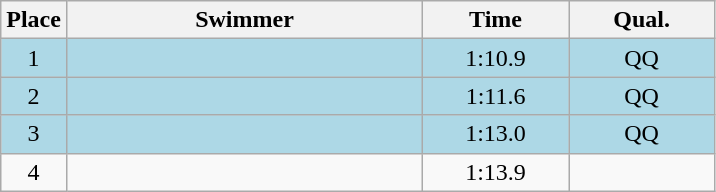<table class=wikitable style="text-align:center">
<tr>
<th>Place</th>
<th width=230>Swimmer</th>
<th width=90>Time</th>
<th width=90>Qual.</th>
</tr>
<tr bgcolor=lightblue>
<td>1</td>
<td align=left></td>
<td>1:10.9</td>
<td>QQ</td>
</tr>
<tr bgcolor=lightblue>
<td>2</td>
<td align=left></td>
<td>1:11.6</td>
<td>QQ</td>
</tr>
<tr bgcolor=lightblue>
<td>3</td>
<td align=left></td>
<td>1:13.0</td>
<td>QQ</td>
</tr>
<tr>
<td>4</td>
<td align=left></td>
<td>1:13.9</td>
<td></td>
</tr>
</table>
